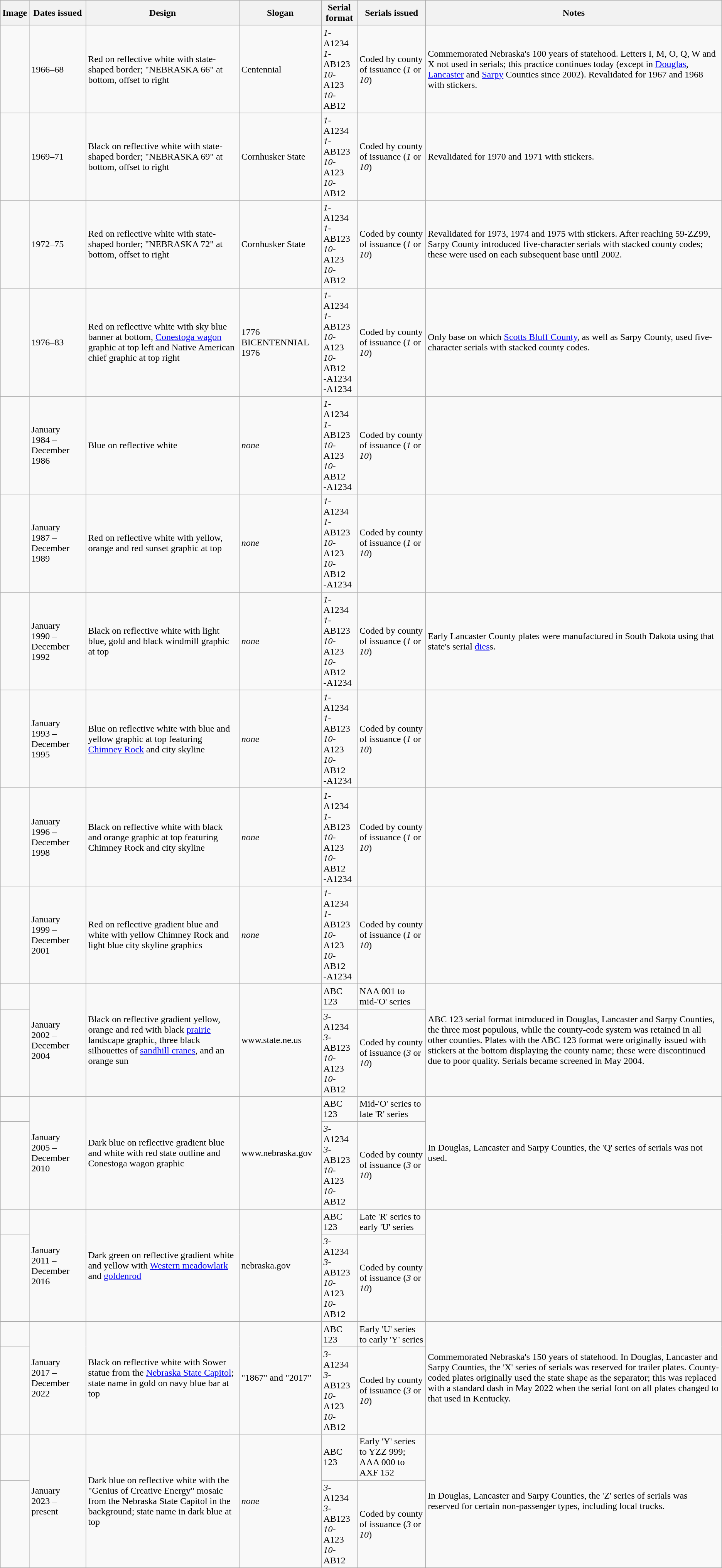<table class="wikitable">
<tr>
<th>Image</th>
<th>Dates issued</th>
<th>Design</th>
<th>Slogan</th>
<th>Serial format</th>
<th>Serials issued</th>
<th>Notes</th>
</tr>
<tr>
<td></td>
<td>1966–68</td>
<td>Red on reflective white with state-shaped border; "NEBRASKA 66" at bottom, offset to right</td>
<td>Centennial</td>
<td><em>1</em>-A1234<br><em>1</em>-AB123<br><em>10</em>-A123<br><em>10</em>-AB12</td>
<td>Coded by county of issuance (<em>1</em>  or <em>10</em>)</td>
<td>Commemorated Nebraska's 100 years of statehood. Letters I, M, O, Q, W and X not used in serials; this practice continues today (except in <a href='#'>Douglas</a>, <a href='#'>Lancaster</a> and <a href='#'>Sarpy</a> Counties since 2002). Revalidated for 1967 and 1968 with stickers.</td>
</tr>
<tr>
<td></td>
<td>1969–71</td>
<td>Black on reflective white with state-shaped border; "NEBRASKA 69" at bottom, offset to right</td>
<td>Cornhusker State</td>
<td><em>1</em>-A1234<br><em>1</em>-AB123<br><em>10</em>-A123<br><em>10</em>-AB12</td>
<td>Coded by county of issuance (<em>1</em>  or <em>10</em>)</td>
<td>Revalidated for 1970 and 1971 with stickers.</td>
</tr>
<tr>
<td></td>
<td>1972–75</td>
<td>Red on reflective white with state-shaped border; "NEBRASKA 72" at bottom, offset to right</td>
<td>Cornhusker State</td>
<td><em>1</em>-A1234<br><em>1</em>-AB123<br><em>10</em>-A123<br><em>10</em>-AB12<br></td>
<td>Coded by county of issuance (<em>1</em>  or <em>10</em>)</td>
<td>Revalidated for 1973, 1974 and 1975 with stickers. After reaching 59-ZZ99, Sarpy County introduced five-character serials with stacked county codes; these were used on each subsequent base until 2002.</td>
</tr>
<tr>
<td></td>
<td>1976–83</td>
<td>Red on reflective white with sky blue banner at bottom, <a href='#'>Conestoga wagon</a> graphic at top left and Native American chief graphic at top right</td>
<td>1776 BICENTENNIAL 1976</td>
<td><em>1</em>-A1234<br><em>1</em>-AB123<br><em>10</em>-A123<br><em>10</em>-AB12<br>-A1234<br>-A1234</td>
<td>Coded by county of issuance (<em>1</em>  or <em>10</em>)</td>
<td>Only base on which <a href='#'>Scotts Bluff County</a>, as well as Sarpy County, used five-character serials with stacked county codes.</td>
</tr>
<tr>
<td></td>
<td>January 1984 – December 1986</td>
<td>Blue on reflective white</td>
<td><em>none</em></td>
<td><em>1</em>-A1234<br><em>1</em>-AB123<br><em>10</em>-A123<br><em>10</em>-AB12<br>-A1234</td>
<td>Coded by county of issuance (<em>1</em>  or <em>10</em>)</td>
<td></td>
</tr>
<tr>
<td></td>
<td>January 1987 – December 1989</td>
<td>Red on reflective white with yellow, orange and red sunset graphic at top</td>
<td><em>none</em></td>
<td><em>1</em>-A1234<br><em>1</em>-AB123<br><em>10</em>-A123<br><em>10</em>-AB12<br>-A1234</td>
<td>Coded by county of issuance (<em>1</em>  or <em>10</em>)</td>
<td></td>
</tr>
<tr>
<td></td>
<td>January 1990 – December 1992</td>
<td>Black on reflective white with light blue, gold and black windmill graphic at top</td>
<td><em>none</em></td>
<td><em>1</em>-A1234<br><em>1</em>-AB123<br><em>10</em>-A123<br><em>10</em>-AB12<br>-A1234</td>
<td>Coded by county of issuance (<em>1</em>  or <em>10</em>)</td>
<td>Early Lancaster County plates were manufactured in South Dakota using that state's serial <a href='#'>dies</a>s.</td>
</tr>
<tr>
<td></td>
<td>January 1993 – December 1995</td>
<td>Blue on reflective white with blue and yellow graphic at top featuring <a href='#'>Chimney Rock</a> and city skyline</td>
<td><em>none</em></td>
<td><em>1</em>-A1234<br><em>1</em>-AB123<br><em>10</em>-A123<br><em>10</em>-AB12<br>-A1234</td>
<td>Coded by county of issuance (<em>1</em>  or <em>10</em>)</td>
<td></td>
</tr>
<tr>
<td></td>
<td>January 1996 – December 1998</td>
<td>Black on reflective white with black and orange graphic at top featuring Chimney Rock and city skyline</td>
<td><em>none</em></td>
<td><em>1</em>-A1234<br><em>1</em>-AB123<br><em>10</em>-A123<br><em>10</em>-AB12<br>-A1234</td>
<td>Coded by county of issuance (<em>1</em>  or <em>10</em>)</td>
<td></td>
</tr>
<tr>
<td></td>
<td>January 1999 – December 2001</td>
<td>Red on reflective gradient blue and white with yellow Chimney Rock and light blue city skyline graphics</td>
<td><em>none</em></td>
<td><em>1</em>-A1234<br><em>1</em>-AB123<br><em>10</em>-A123<br><em>10</em>-AB12<br>-A1234</td>
<td>Coded by county of issuance (<em>1</em>  or <em>10</em>)</td>
<td></td>
</tr>
<tr>
<td></td>
<td rowspan="2">January 2002 – December 2004</td>
<td rowspan="2">Black on reflective gradient yellow, orange and red with black <a href='#'>prairie</a> landscape graphic, three black silhouettes of <a href='#'>sandhill cranes</a>, and an orange sun</td>
<td rowspan="2">www.state.ne.us</td>
<td>ABC 123</td>
<td>NAA 001 to mid-'O' series</td>
<td rowspan="2">ABC 123 serial format introduced in Douglas, Lancaster and Sarpy Counties, the three most populous, while the county-code system was retained in all other counties. Plates with the ABC 123 format were originally issued with stickers at the bottom displaying the county name; these were discontinued due to poor quality. Serials became screened in May 2004.</td>
</tr>
<tr>
<td></td>
<td><em>3</em>-A1234<br><em>3</em>-AB123<br><em>10</em>-A123<br><em>10</em>-AB12</td>
<td>Coded by county of issuance (<em>3</em>  or <em>10</em>)</td>
</tr>
<tr>
<td></td>
<td rowspan="2">January 2005 – December 2010</td>
<td rowspan="2">Dark blue on reflective gradient blue and white with red state outline and Conestoga wagon graphic</td>
<td rowspan="2">www.nebraska.gov</td>
<td>ABC 123</td>
<td>Mid-'O' series to late 'R' series</td>
<td rowspan="2">In Douglas, Lancaster and Sarpy Counties, the 'Q' series of serials was not used.</td>
</tr>
<tr>
<td></td>
<td><em>3</em>-A1234<br><em>3</em>-AB123<br><em>10</em>-A123<br><em>10</em>-AB12<br></td>
<td>Coded by county of issuance (<em>3</em>  or <em>10</em>)</td>
</tr>
<tr>
<td></td>
<td rowspan="2">January 2011 – December 2016</td>
<td rowspan="2">Dark green on reflective gradient white and yellow with <a href='#'>Western meadowlark</a> and <a href='#'>goldenrod</a></td>
<td rowspan="2">nebraska.gov</td>
<td>ABC 123</td>
<td>Late 'R' series to early 'U' series</td>
<td rowspan="2"></td>
</tr>
<tr>
<td></td>
<td><em>3</em>-A1234<br><em>3</em>-AB123<br><em>10</em>-A123<br><em>10</em>-AB12<br></td>
<td>Coded by county of issuance (<em>3</em>  or <em>10</em>)</td>
</tr>
<tr>
<td></td>
<td rowspan="2">January 2017 – December 2022</td>
<td rowspan="2">Black on reflective white with Sower statue from the <a href='#'>Nebraska State Capitol</a>; state name in gold on navy blue bar at top</td>
<td rowspan="2">"1867" and "2017"</td>
<td>ABC 123</td>
<td>Early 'U' series to early 'Y' series</td>
<td rowspan="2">Commemorated Nebraska's 150 years of statehood. In Douglas, Lancaster and Sarpy Counties, the 'X' series of serials was reserved for trailer plates. County-coded plates originally used the state shape as the separator; this was replaced with a standard dash in May 2022 when the serial font on all plates changed to that used in Kentucky.</td>
</tr>
<tr>
<td></td>
<td><em>3</em>-A1234<br><em>3</em>-AB123<br><em>10</em>-A123<br><em>10</em>-AB12</td>
<td>Coded by county of issuance (<em>3</em> or <em>10</em>)</td>
</tr>
<tr>
<td></td>
<td rowspan="2">January 2023 – present</td>
<td rowspan="2">Dark blue on reflective white with the "Genius of Creative Energy" mosaic from the Nebraska State Capitol in the background; state name in dark blue at top</td>
<td rowspan="2"><em>none</em></td>
<td>ABC 123</td>
<td>Early 'Y' series to YZZ 999; AAA 000 to AXF 152 </td>
<td rowspan="2">In Douglas, Lancaster and Sarpy Counties, the 'Z' series of serials was reserved for certain non-passenger types, including local trucks.</td>
</tr>
<tr>
<td></td>
<td><em>3</em>-A1234<br><em>3</em>-AB123<br><em>10</em>-A123<br><em>10</em>-AB12</td>
<td>Coded by county of issuance (<em>3</em> or <em>10</em>)</td>
</tr>
</table>
